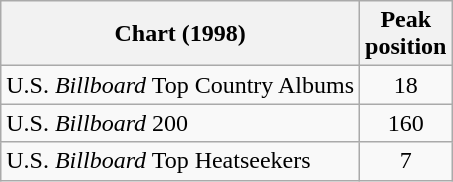<table class="wikitable">
<tr>
<th>Chart (1998)</th>
<th>Peak<br>position</th>
</tr>
<tr>
<td>U.S. <em>Billboard</em> Top Country Albums</td>
<td align="center">18</td>
</tr>
<tr>
<td>U.S. <em>Billboard</em> 200</td>
<td align="center">160</td>
</tr>
<tr>
<td>U.S. <em>Billboard</em> Top Heatseekers</td>
<td align="center">7</td>
</tr>
</table>
